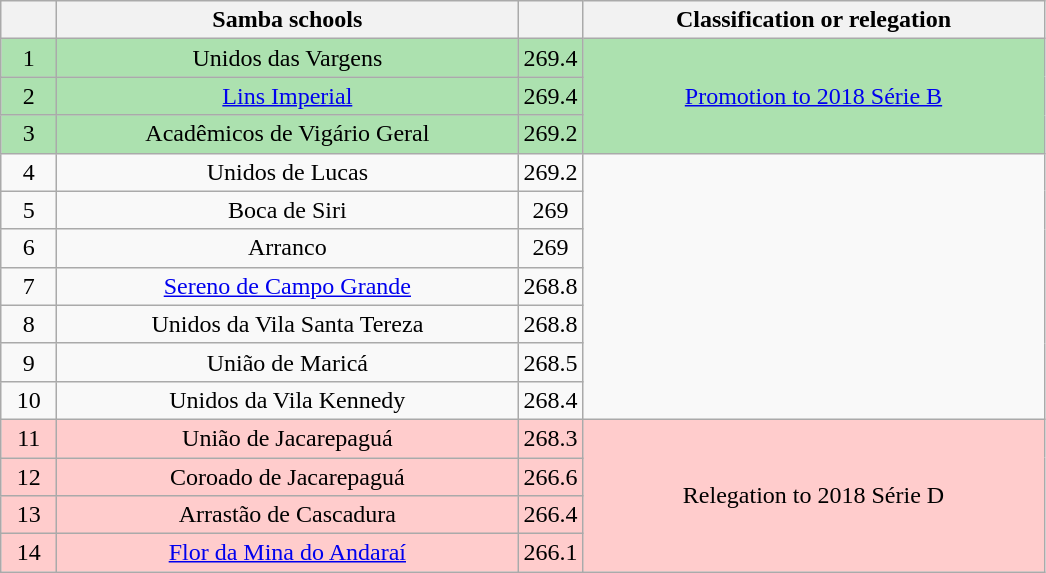<table class="wikitable">
<tr>
<th width="30"></th>
<th width="300">Samba schools</th>
<th width="20"></th>
<th width="300">Classification or relegation</th>
</tr>
<tr align="center">
<td bgcolor=ACE1AF>1</td>
<td bgcolor=ACE1AF>Unidos das Vargens</td>
<td bgcolor=ACE1AF>269.4</td>
<td rowspan="3" bgcolor=ACE1AF><a href='#'><span>Promotion to 2018 Série B</span></a></td>
</tr>
<tr align="center">
<td bgcolor=ACE1AF>2</td>
<td bgcolor=ACE1AF><a href='#'>Lins Imperial</a></td>
<td bgcolor=ACE1AF>269.4</td>
</tr>
<tr align="center">
<td bgcolor=ACE1AF>3</td>
<td bgcolor=ACE1AF>Acadêmicos de Vigário Geral</td>
<td bgcolor=ACE1AF>269.2</td>
</tr>
<tr align="center">
<td>4</td>
<td>Unidos de Lucas</td>
<td>269.2</td>
<td rowspan="7"></td>
</tr>
<tr align="center">
<td>5</td>
<td>Boca de Siri</td>
<td>269</td>
</tr>
<tr align="center">
<td>6</td>
<td>Arranco</td>
<td>269</td>
</tr>
<tr align="center">
<td>7</td>
<td><a href='#'>Sereno de Campo Grande</a></td>
<td>268.8</td>
</tr>
<tr align="center">
<td>8</td>
<td>Unidos da Vila Santa Tereza</td>
<td>268.8</td>
</tr>
<tr align="center">
<td>9</td>
<td>União de Maricá</td>
<td>268.5</td>
</tr>
<tr align="center">
<td>10</td>
<td>Unidos da Vila Kennedy</td>
<td>268.4</td>
</tr>
<tr align="center">
<td bgcolor=FFCCCC>11</td>
<td bgcolor=FFCCCC>União de Jacarepaguá</td>
<td bgcolor="FFCCCC">268.3</td>
<td rowspan="4" bgcolor=FFCCCC><span>Relegation to 2018 Série D</span></td>
</tr>
<tr align="center">
<td bgcolor=FFCCCC>12</td>
<td bgcolor=FFCCCC>Coroado de Jacarepaguá</td>
<td bgcolor="FFCCCC">266.6</td>
</tr>
<tr align="center">
<td bgcolor=FFCCCC>13</td>
<td bgcolor=FFCCCC>Arrastão de Cascadura</td>
<td bgcolor="FFCCCC">266.4</td>
</tr>
<tr align="center">
<td bgcolor=FFCCCC>14</td>
<td bgcolor=FFCCCC><a href='#'>Flor da Mina do Andaraí</a></td>
<td bgcolor="FFCCCC">266.1</td>
</tr>
</table>
